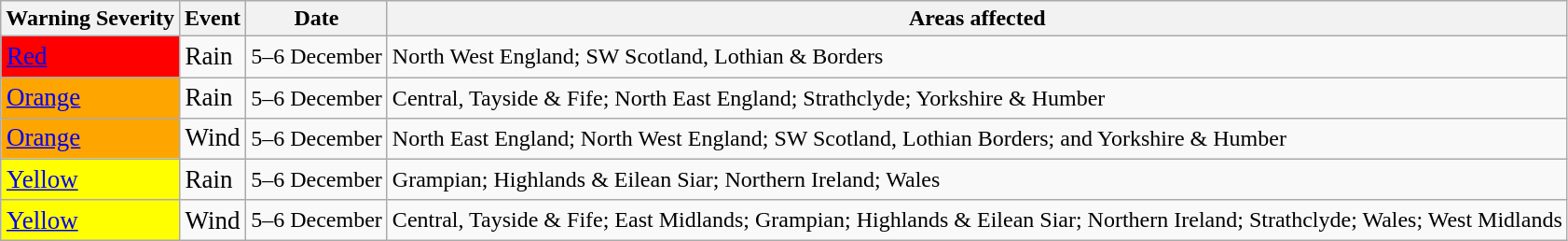<table class="wikitable">
<tr>
<th>Warning Severity</th>
<th>Event</th>
<th>Date</th>
<th>Areas affected</th>
</tr>
<tr>
<td style="background:red; font-size: large;"><a href='#'>Red</a></td>
<td style="background-color: #00000; font-size: large;" id="Beaufort_Number_12">Rain</td>
<td>5–6 December</td>
<td>North West England; SW Scotland, Lothian & Borders</td>
</tr>
<tr>
<td style="background:orange; font-size: large;"><a href='#'>Orange</a></td>
<td style="background-color: #00000; font-size: large;" id="Beaufort_Number_12">Rain</td>
<td>5–6 December</td>
<td>Central, Tayside & Fife; North East England; Strathclyde; Yorkshire & Humber</td>
</tr>
<tr>
<td style="background:orange; font-size: large;"><a href='#'>Orange</a></td>
<td style="background-color: #00000; font-size: large;" id="Beaufort_Number_12">Wind</td>
<td>5–6 December</td>
<td>North East England; North West England; SW Scotland, Lothian Borders; and Yorkshire & Humber</td>
</tr>
<tr>
<td style="background:yellow; font-size: large;"><a href='#'>Yellow</a></td>
<td style="background-color: #00000; font-size: large;" id="Beaufort_Number_12">Rain</td>
<td>5–6 December</td>
<td>Grampian; Highlands & Eilean Siar; Northern Ireland; Wales</td>
</tr>
<tr>
<td style="background:yellow; font-size: large;"><a href='#'>Yellow</a></td>
<td style="background-color: #00000; font-size: large;" id="Beaufort_Number_12">Wind</td>
<td>5–6 December</td>
<td>Central, Tayside & Fife; East Midlands; Grampian; Highlands & Eilean Siar; Northern Ireland; Strathclyde; Wales; West Midlands</td>
</tr>
</table>
